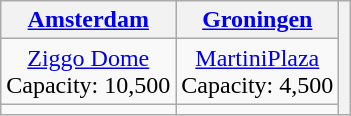<table class="wikitable" style="text-align:center;">
<tr>
<th><a href='#'>Amsterdam</a></th>
<th><a href='#'>Groningen</a></th>
<th rowspan=9></th>
</tr>
<tr>
<td><a href='#'>Ziggo Dome</a><br>Capacity: 10,500</td>
<td><a href='#'>MartiniPlaza</a><br>Capacity: 4,500</td>
</tr>
<tr>
<td></td>
<td></td>
</tr>
</table>
